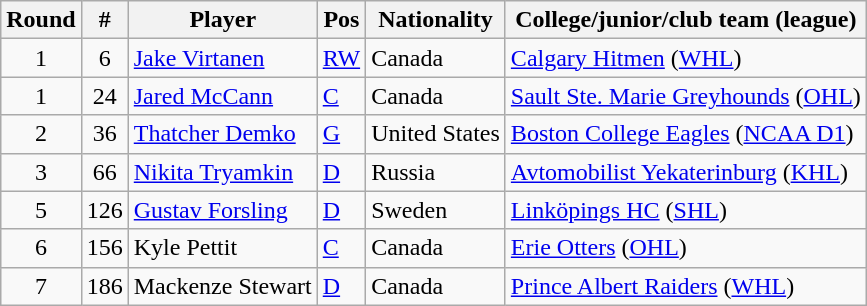<table class="wikitable">
<tr>
<th>Round</th>
<th>#</th>
<th>Player</th>
<th>Pos</th>
<th>Nationality</th>
<th>College/junior/club team (league)</th>
</tr>
<tr>
<td align=center>1</td>
<td align=center>6</td>
<td><a href='#'>Jake Virtanen</a></td>
<td><a href='#'>RW</a></td>
<td> Canada</td>
<td><a href='#'>Calgary Hitmen</a> (<a href='#'>WHL</a>)</td>
</tr>
<tr>
<td align=center>1</td>
<td align=center>24</td>
<td><a href='#'>Jared McCann</a></td>
<td><a href='#'>C</a></td>
<td> Canada</td>
<td><a href='#'>Sault Ste. Marie Greyhounds</a> (<a href='#'>OHL</a>)</td>
</tr>
<tr>
<td align=center>2</td>
<td align=center>36</td>
<td><a href='#'>Thatcher Demko</a></td>
<td><a href='#'>G</a></td>
<td> United States</td>
<td><a href='#'>Boston College Eagles</a> (<a href='#'>NCAA D1</a>)</td>
</tr>
<tr>
<td align=center>3</td>
<td align=center>66</td>
<td><a href='#'>Nikita Tryamkin</a></td>
<td><a href='#'>D</a></td>
<td> Russia</td>
<td><a href='#'>Avtomobilist Yekaterinburg</a> (<a href='#'>KHL</a>)</td>
</tr>
<tr>
<td align=center>5</td>
<td align=center>126</td>
<td><a href='#'>Gustav Forsling</a></td>
<td><a href='#'>D</a></td>
<td> Sweden</td>
<td><a href='#'>Linköpings HC</a> (<a href='#'>SHL</a>)</td>
</tr>
<tr>
<td align=center>6</td>
<td align=center>156</td>
<td>Kyle Pettit</td>
<td><a href='#'>C</a></td>
<td> Canada</td>
<td><a href='#'>Erie Otters</a> (<a href='#'>OHL</a>)</td>
</tr>
<tr>
<td align=center>7</td>
<td align=center>186</td>
<td>Mackenze Stewart</td>
<td><a href='#'>D</a></td>
<td> Canada</td>
<td><a href='#'>Prince Albert Raiders</a> (<a href='#'>WHL</a>)</td>
</tr>
</table>
